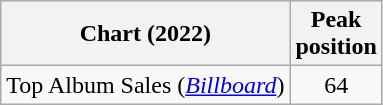<table class="wikitable plainrowheaders" style="text-align:center">
<tr>
<th scope=col>Chart (2022)</th>
<th scope=col>Peak<br>position</th>
</tr>
<tr>
<td>Top Album Sales (<em><a href='#'>Billboard</a></em>)</td>
<td>64</td>
</tr>
</table>
